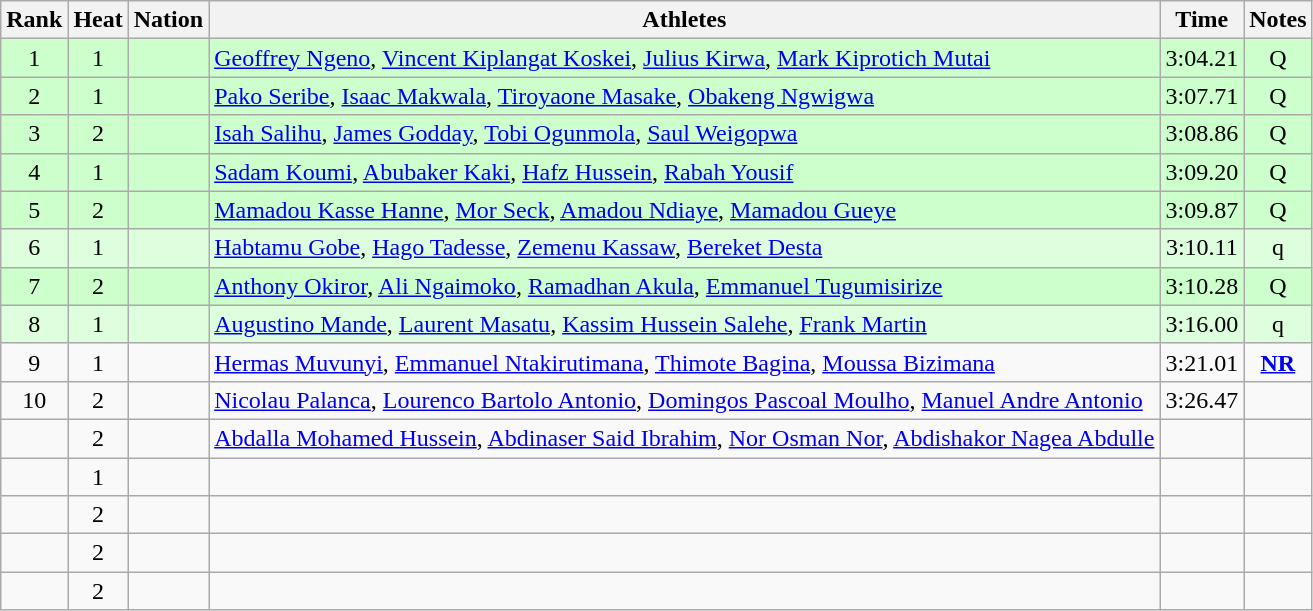<table class="wikitable sortable" style="text-align:center">
<tr>
<th>Rank</th>
<th>Heat</th>
<th>Nation</th>
<th>Athletes</th>
<th>Time</th>
<th>Notes</th>
</tr>
<tr bgcolor=ccffcc>
<td>1</td>
<td>1</td>
<td align=left></td>
<td align=left><a href='#'>Geoffrey Ngeno</a>, <a href='#'>Vincent Kiplangat Koskei</a>, <a href='#'>Julius Kirwa</a>, <a href='#'>Mark Kiprotich Mutai</a></td>
<td>3:04.21</td>
<td>Q</td>
</tr>
<tr bgcolor=ccffcc>
<td>2</td>
<td>1</td>
<td align=left></td>
<td align=left><a href='#'>Pako Seribe</a>, <a href='#'>Isaac Makwala</a>, <a href='#'>Tiroyaone Masake</a>, <a href='#'>Obakeng Ngwigwa</a></td>
<td>3:07.71</td>
<td>Q</td>
</tr>
<tr bgcolor=ccffcc>
<td>3</td>
<td>2</td>
<td align=left></td>
<td align=left><a href='#'>Isah Salihu</a>, <a href='#'>James Godday</a>, <a href='#'>Tobi Ogunmola</a>, <a href='#'>Saul Weigopwa</a></td>
<td>3:08.86</td>
<td>Q</td>
</tr>
<tr bgcolor=ccffcc>
<td>4</td>
<td>1</td>
<td align=left></td>
<td align=left><a href='#'>Sadam Koumi</a>, <a href='#'>Abubaker Kaki</a>, <a href='#'>Hafz Hussein</a>, <a href='#'>Rabah Yousif</a></td>
<td>3:09.20</td>
<td>Q</td>
</tr>
<tr bgcolor=ccffcc>
<td>5</td>
<td>2</td>
<td align=left></td>
<td align=left><a href='#'>Mamadou Kasse Hanne</a>, <a href='#'>Mor Seck</a>, <a href='#'>Amadou Ndiaye</a>, <a href='#'>Mamadou Gueye</a></td>
<td>3:09.87</td>
<td>Q</td>
</tr>
<tr bgcolor=ddffdd>
<td>6</td>
<td>1</td>
<td align=left></td>
<td align=left><a href='#'>Habtamu Gobe</a>, <a href='#'>Hago Tadesse</a>, <a href='#'>Zemenu Kassaw</a>, <a href='#'>Bereket Desta</a></td>
<td>3:10.11</td>
<td>q</td>
</tr>
<tr bgcolor=ccffcc>
<td>7</td>
<td>2</td>
<td align=left></td>
<td align=left><a href='#'>Anthony Okiror</a>, <a href='#'>Ali Ngaimoko</a>, <a href='#'>Ramadhan Akula</a>, <a href='#'>Emmanuel Tugumisirize</a></td>
<td>3:10.28</td>
<td>Q</td>
</tr>
<tr bgcolor=ddffdd>
<td>8</td>
<td>1</td>
<td align=left></td>
<td align=left><a href='#'>Augustino Mande</a>, <a href='#'>Laurent Masatu</a>, <a href='#'>Kassim Hussein Salehe</a>, <a href='#'>Frank Martin</a></td>
<td>3:16.00</td>
<td>q</td>
</tr>
<tr>
<td>9</td>
<td>1</td>
<td align=left></td>
<td align=left><a href='#'>Hermas Muvunyi</a>, <a href='#'>Emmanuel Ntakirutimana</a>, <a href='#'>Thimote Bagina</a>, <a href='#'>Moussa Bizimana</a></td>
<td>3:21.01</td>
<td><strong><a href='#'>NR</a></strong></td>
</tr>
<tr>
<td>10</td>
<td>2</td>
<td align=left></td>
<td align=left><a href='#'>Nicolau Palanca</a>, <a href='#'>Lourenco Bartolo Antonio</a>, <a href='#'>Domingos Pascoal Moulho</a>, <a href='#'>Manuel Andre Antonio</a></td>
<td>3:26.47</td>
<td></td>
</tr>
<tr>
<td></td>
<td>2</td>
<td align=left></td>
<td align=left><a href='#'>Abdalla Mohamed Hussein</a>, <a href='#'>Abdinaser Said Ibrahim</a>, <a href='#'>Nor Osman Nor</a>, <a href='#'>Abdishakor Nagea Abdulle</a></td>
<td></td>
<td></td>
</tr>
<tr>
<td></td>
<td>1</td>
<td align=left></td>
<td align=left></td>
<td></td>
<td></td>
</tr>
<tr>
<td></td>
<td>2</td>
<td align=left></td>
<td align=left></td>
<td></td>
<td></td>
</tr>
<tr>
<td></td>
<td>2</td>
<td align=left></td>
<td align=left></td>
<td></td>
<td></td>
</tr>
<tr>
<td></td>
<td>2</td>
<td align=left></td>
<td align=left></td>
<td></td>
<td></td>
</tr>
</table>
